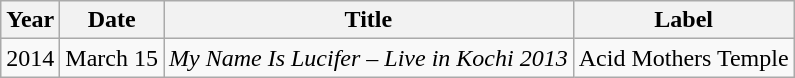<table class="wikitable">
<tr>
<th>Year</th>
<th>Date</th>
<th>Title</th>
<th>Label</th>
</tr>
<tr>
<td>2014</td>
<td>March 15</td>
<td><em>My Name Is Lucifer – Live in Kochi 2013</em></td>
<td>Acid Mothers Temple</td>
</tr>
</table>
